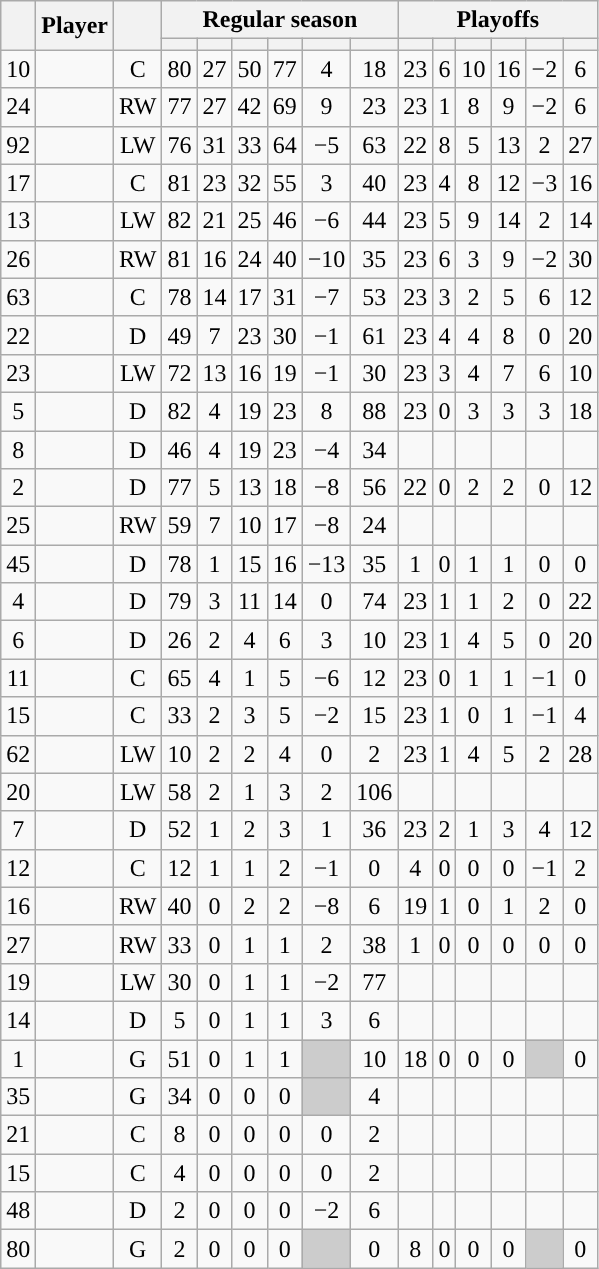<table class="wikitable sortable plainrowheaders" style="text-align:center;">
<tr>
<th scope="col" data-sort-type="number" rowspan="2"></th>
<th scope="col" rowspan="2">Player</th>
<th scope="col" rowspan="2"></th>
<th scope=colgroup colspan=6>Regular season</th>
<th scope=colgroup colspan=6>Playoffs</th>
</tr>
<tr>
<th scope="col" data-sort-type="number"></th>
<th scope="col" data-sort-type="number"></th>
<th scope="col" data-sort-type="number"></th>
<th scope="col" data-sort-type="number"></th>
<th scope="col" data-sort-type="number"></th>
<th scope="col" data-sort-type="number"></th>
<th scope="col" data-sort-type="number"></th>
<th scope="col" data-sort-type="number"></th>
<th scope="col" data-sort-type="number"></th>
<th scope="col" data-sort-type="number"></th>
<th scope="col" data-sort-type="number"></th>
<th scope="col" data-sort-type="number"></th>
</tr>
<tr>
<td scope="row">10</td>
<td align="left"></td>
<td>C</td>
<td>80</td>
<td>27</td>
<td>50</td>
<td>77</td>
<td>4</td>
<td>18</td>
<td>23</td>
<td>6</td>
<td>10</td>
<td>16</td>
<td>−2</td>
<td>6</td>
</tr>
<tr>
<td scope="row">24</td>
<td align="left"></td>
<td>RW</td>
<td>77</td>
<td>27</td>
<td>42</td>
<td>69</td>
<td>9</td>
<td>23</td>
<td>23</td>
<td>1</td>
<td>8</td>
<td>9</td>
<td>−2</td>
<td>6</td>
</tr>
<tr>
<td scope="row">92</td>
<td align="left"></td>
<td>LW</td>
<td>76</td>
<td>31</td>
<td>33</td>
<td>64</td>
<td>−5</td>
<td>63</td>
<td>22</td>
<td>8</td>
<td>5</td>
<td>13</td>
<td>2</td>
<td>27</td>
</tr>
<tr>
<td scope="row">17</td>
<td align="left"></td>
<td>C</td>
<td>81</td>
<td>23</td>
<td>32</td>
<td>55</td>
<td>3</td>
<td>40</td>
<td>23</td>
<td>4</td>
<td>8</td>
<td>12</td>
<td>−3</td>
<td>16</td>
</tr>
<tr>
<td scope="row">13</td>
<td align="left"></td>
<td>LW</td>
<td>82</td>
<td>21</td>
<td>25</td>
<td>46</td>
<td>−6</td>
<td>44</td>
<td>23</td>
<td>5</td>
<td>9</td>
<td>14</td>
<td>2</td>
<td>14</td>
</tr>
<tr>
<td scope="row">26</td>
<td align="left"></td>
<td>RW</td>
<td>81</td>
<td>16</td>
<td>24</td>
<td>40</td>
<td>−10</td>
<td>35</td>
<td>23</td>
<td>6</td>
<td>3</td>
<td>9</td>
<td>−2</td>
<td>30</td>
</tr>
<tr>
<td scope="row">63</td>
<td align="left"></td>
<td>C</td>
<td>78</td>
<td>14</td>
<td>17</td>
<td>31</td>
<td>−7</td>
<td>53</td>
<td>23</td>
<td>3</td>
<td>2</td>
<td>5</td>
<td>6</td>
<td>12</td>
</tr>
<tr>
<td scope="row">22</td>
<td align="left"></td>
<td>D</td>
<td>49</td>
<td>7</td>
<td>23</td>
<td>30</td>
<td>−1</td>
<td>61</td>
<td>23</td>
<td>4</td>
<td>4</td>
<td>8</td>
<td>0</td>
<td>20</td>
</tr>
<tr>
<td scope="row">23</td>
<td align="left"></td>
<td>LW</td>
<td>72</td>
<td>13</td>
<td>16</td>
<td>19</td>
<td>−1</td>
<td>30</td>
<td>23</td>
<td>3</td>
<td>4</td>
<td>7</td>
<td>6</td>
<td>10</td>
</tr>
<tr>
<td scope="row">5</td>
<td align="left"></td>
<td>D</td>
<td>82</td>
<td>4</td>
<td>19</td>
<td>23</td>
<td>8</td>
<td>88</td>
<td>23</td>
<td>0</td>
<td>3</td>
<td>3</td>
<td>3</td>
<td>18</td>
</tr>
<tr>
<td scope="row">8</td>
<td align="left"></td>
<td>D</td>
<td>46</td>
<td>4</td>
<td>19</td>
<td>23</td>
<td>−4</td>
<td>34</td>
<td></td>
<td></td>
<td></td>
<td></td>
<td></td>
<td></td>
</tr>
<tr>
<td scope="row">2</td>
<td align="left"></td>
<td>D</td>
<td>77</td>
<td>5</td>
<td>13</td>
<td>18</td>
<td>−8</td>
<td>56</td>
<td>22</td>
<td>0</td>
<td>2</td>
<td>2</td>
<td>0</td>
<td>12</td>
</tr>
<tr>
<td scope="row">25</td>
<td align="left"></td>
<td>RW</td>
<td>59</td>
<td>7</td>
<td>10</td>
<td>17</td>
<td>−8</td>
<td>24</td>
<td></td>
<td></td>
<td></td>
<td></td>
<td></td>
<td></td>
</tr>
<tr>
<td scope="row">45</td>
<td align="left"></td>
<td>D</td>
<td>78</td>
<td>1</td>
<td>15</td>
<td>16</td>
<td>−13</td>
<td>35</td>
<td>1</td>
<td>0</td>
<td>1</td>
<td>1</td>
<td>0</td>
<td>0</td>
</tr>
<tr>
<td scope="row">4</td>
<td align="left"></td>
<td>D</td>
<td>79</td>
<td>3</td>
<td>11</td>
<td>14</td>
<td>0</td>
<td>74</td>
<td>23</td>
<td>1</td>
<td>1</td>
<td>2</td>
<td>0</td>
<td>22</td>
</tr>
<tr>
<td scope="row">6</td>
<td align="left"></td>
<td>D</td>
<td>26</td>
<td>2</td>
<td>4</td>
<td>6</td>
<td>3</td>
<td>10</td>
<td>23</td>
<td>1</td>
<td>4</td>
<td>5</td>
<td>0</td>
<td>20</td>
</tr>
<tr>
<td scope="row">11</td>
<td align="left"></td>
<td>C</td>
<td>65</td>
<td>4</td>
<td>1</td>
<td>5</td>
<td>−6</td>
<td>12</td>
<td>23</td>
<td>0</td>
<td>1</td>
<td>1</td>
<td>−1</td>
<td>0</td>
</tr>
<tr>
<td scope="row">15</td>
<td align="left"></td>
<td>C</td>
<td>33</td>
<td>2</td>
<td>3</td>
<td>5</td>
<td>−2</td>
<td>15</td>
<td>23</td>
<td>1</td>
<td>0</td>
<td>1</td>
<td>−1</td>
<td>4</td>
</tr>
<tr>
<td scope="row">62</td>
<td align="left"></td>
<td>LW</td>
<td>10</td>
<td>2</td>
<td>2</td>
<td>4</td>
<td>0</td>
<td>2</td>
<td>23</td>
<td>1</td>
<td>4</td>
<td>5</td>
<td>2</td>
<td>28</td>
</tr>
<tr>
<td scope="row">20</td>
<td align="left"></td>
<td>LW</td>
<td>58</td>
<td>2</td>
<td>1</td>
<td>3</td>
<td>2</td>
<td>106</td>
<td></td>
<td></td>
<td></td>
<td></td>
<td></td>
<td></td>
</tr>
<tr>
<td scope="row">7</td>
<td align="left"></td>
<td>D</td>
<td>52</td>
<td>1</td>
<td>2</td>
<td>3</td>
<td>1</td>
<td>36</td>
<td>23</td>
<td>2</td>
<td>1</td>
<td>3</td>
<td>4</td>
<td>12</td>
</tr>
<tr>
<td scope="row">12</td>
<td align="left"></td>
<td>C</td>
<td>12</td>
<td>1</td>
<td>1</td>
<td>2</td>
<td>−1</td>
<td>0</td>
<td>4</td>
<td>0</td>
<td>0</td>
<td>0</td>
<td>−1</td>
<td>2</td>
</tr>
<tr>
<td scope="row">16</td>
<td align="left"></td>
<td>RW</td>
<td>40</td>
<td>0</td>
<td>2</td>
<td>2</td>
<td>−8</td>
<td>6</td>
<td>19</td>
<td>1</td>
<td>0</td>
<td>1</td>
<td>2</td>
<td>0</td>
</tr>
<tr>
<td scope="row">27</td>
<td align="left"></td>
<td>RW</td>
<td>33</td>
<td>0</td>
<td>1</td>
<td>1</td>
<td>2</td>
<td>38</td>
<td>1</td>
<td>0</td>
<td>0</td>
<td>0</td>
<td>0</td>
<td>0</td>
</tr>
<tr>
<td scope="row">19</td>
<td align="left"></td>
<td>LW</td>
<td>30</td>
<td>0</td>
<td>1</td>
<td>1</td>
<td>−2</td>
<td>77</td>
<td></td>
<td></td>
<td></td>
<td></td>
<td></td>
<td></td>
</tr>
<tr>
<td scope="row">14</td>
<td align="left"></td>
<td>D</td>
<td>5</td>
<td>0</td>
<td>1</td>
<td>1</td>
<td>3</td>
<td>6</td>
<td></td>
<td></td>
<td></td>
<td></td>
<td></td>
<td></td>
</tr>
<tr>
<td scope="row">1</td>
<td align="left"></td>
<td>G</td>
<td>51</td>
<td>0</td>
<td>1</td>
<td>1</td>
<td style="background:#ccc"></td>
<td>10</td>
<td>18</td>
<td>0</td>
<td>0</td>
<td>0</td>
<td style="background:#ccc"></td>
<td>0</td>
</tr>
<tr>
<td scope="row">35</td>
<td align="left"></td>
<td>G</td>
<td>34</td>
<td>0</td>
<td>0</td>
<td>0</td>
<td style="background:#ccc"></td>
<td>4</td>
<td></td>
<td></td>
<td></td>
<td></td>
<td></td>
<td></td>
</tr>
<tr>
<td scope="row">21</td>
<td align="left"></td>
<td>C</td>
<td>8</td>
<td>0</td>
<td>0</td>
<td>0</td>
<td>0</td>
<td>2</td>
<td></td>
<td></td>
<td></td>
<td></td>
<td></td>
<td></td>
</tr>
<tr>
<td scope="row">15</td>
<td align="left"></td>
<td>C</td>
<td>4</td>
<td>0</td>
<td>0</td>
<td>0</td>
<td>0</td>
<td>2</td>
<td></td>
<td></td>
<td></td>
<td></td>
<td></td>
<td></td>
</tr>
<tr>
<td scope="row">48</td>
<td align="left"></td>
<td>D</td>
<td>2</td>
<td>0</td>
<td>0</td>
<td>0</td>
<td>−2</td>
<td>6</td>
<td></td>
<td></td>
<td></td>
<td></td>
<td></td>
<td></td>
</tr>
<tr>
<td scope="row">80</td>
<td align="left"></td>
<td>G</td>
<td>2</td>
<td>0</td>
<td>0</td>
<td>0</td>
<td style="background:#ccc"></td>
<td>0</td>
<td>8</td>
<td>0</td>
<td>0</td>
<td>0</td>
<td style="background:#ccc"></td>
<td>0</td>
</tr>
</table>
